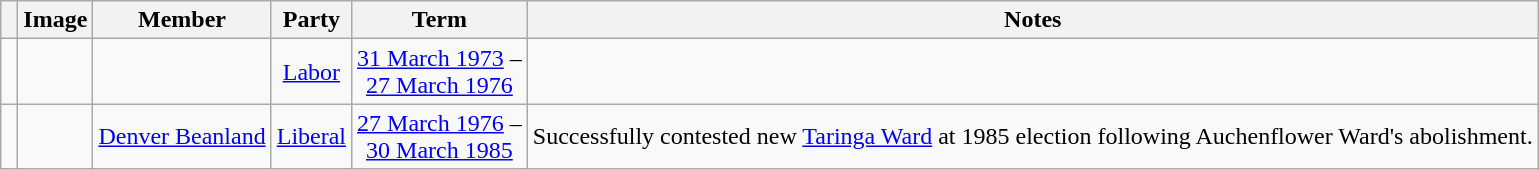<table class="wikitable" style="text-align:center">
<tr>
<th></th>
<th>Image</th>
<th>Member</th>
<th>Party</th>
<th>Term</th>
<th>Notes</th>
</tr>
<tr>
<td> </td>
<td></td>
<td></td>
<td><a href='#'>Labor</a></td>
<td><a href='#'>31 March 1973</a> –<br> <a href='#'>27 March 1976</a></td>
<td></td>
</tr>
<tr>
<td> </td>
<td></td>
<td><a href='#'>Denver Beanland</a></td>
<td><a href='#'>Liberal</a></td>
<td><a href='#'>27 March 1976</a> –<br> <a href='#'>30 March 1985</a></td>
<td>Successfully contested new <a href='#'>Taringa Ward</a> at 1985 election following Auchenflower Ward's abolishment.</td>
</tr>
</table>
